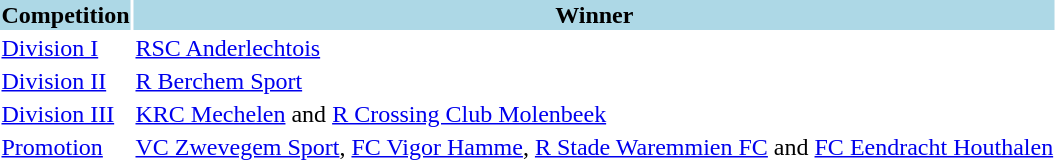<table>
<tr style="background:lightblue;">
<th>Competition</th>
<th>Winner</th>
</tr>
<tr>
<td><a href='#'>Division I</a></td>
<td><a href='#'>RSC Anderlechtois</a></td>
</tr>
<tr>
<td><a href='#'>Division II</a></td>
<td><a href='#'>R Berchem Sport</a></td>
</tr>
<tr>
<td><a href='#'>Division III</a></td>
<td><a href='#'>KRC Mechelen</a> and <a href='#'>R Crossing Club Molenbeek</a></td>
</tr>
<tr>
<td><a href='#'>Promotion</a></td>
<td><a href='#'>VC Zwevegem Sport</a>, <a href='#'>FC Vigor Hamme</a>, <a href='#'>R Stade Waremmien FC</a> and <a href='#'>FC Eendracht Houthalen</a></td>
</tr>
</table>
